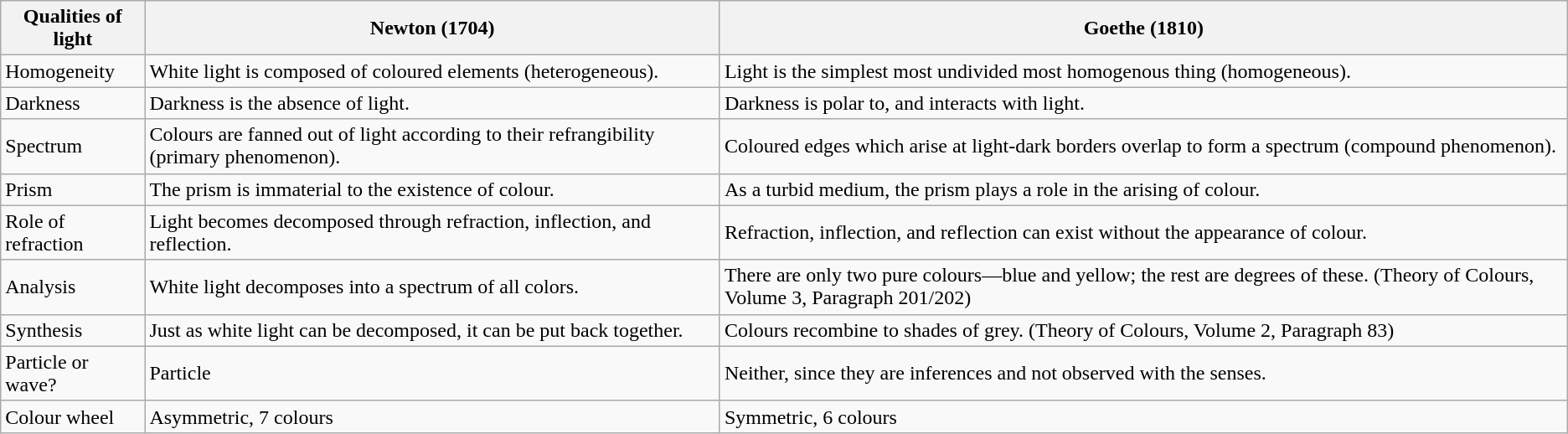<table class="wikitable">
<tr>
<th>Qualities of light</th>
<th>Newton (1704)</th>
<th>Goethe (1810)</th>
</tr>
<tr>
<td>Homogeneity</td>
<td>White light is composed of coloured elements (heterogeneous).</td>
<td>Light is the simplest most undivided most homogenous thing (homogeneous).</td>
</tr>
<tr>
<td>Darkness</td>
<td>Darkness is the absence of light.</td>
<td>Darkness is polar to, and interacts with light.</td>
</tr>
<tr>
<td>Spectrum</td>
<td>Colours are fanned out of light according to their refrangibility (primary phenomenon).</td>
<td>Coloured edges which arise at light-dark borders overlap to form a spectrum (compound phenomenon).</td>
</tr>
<tr>
<td>Prism</td>
<td>The prism is immaterial to the existence of colour.</td>
<td>As a turbid medium, the prism plays a role in the arising of colour.</td>
</tr>
<tr>
<td>Role of refraction</td>
<td>Light becomes decomposed through refraction, inflection, and reflection.</td>
<td>Refraction, inflection, and reflection can exist without the appearance of colour.</td>
</tr>
<tr>
<td>Analysis</td>
<td>White light decomposes into a spectrum of all colors.</td>
<td>There are only two pure colours—blue and yellow; the rest are degrees of these. (Theory of Colours, Volume 3, Paragraph 201/202)</td>
</tr>
<tr>
<td>Synthesis</td>
<td>Just as white light can be decomposed, it can be put back together.</td>
<td>Colours recombine to shades of grey. (Theory of Colours, Volume 2, Paragraph 83)</td>
</tr>
<tr>
<td>Particle or wave?</td>
<td>Particle</td>
<td>Neither, since they are inferences and not observed with the senses.</td>
</tr>
<tr>
<td>Colour wheel</td>
<td>Asymmetric, 7 colours</td>
<td>Symmetric, 6 colours</td>
</tr>
</table>
